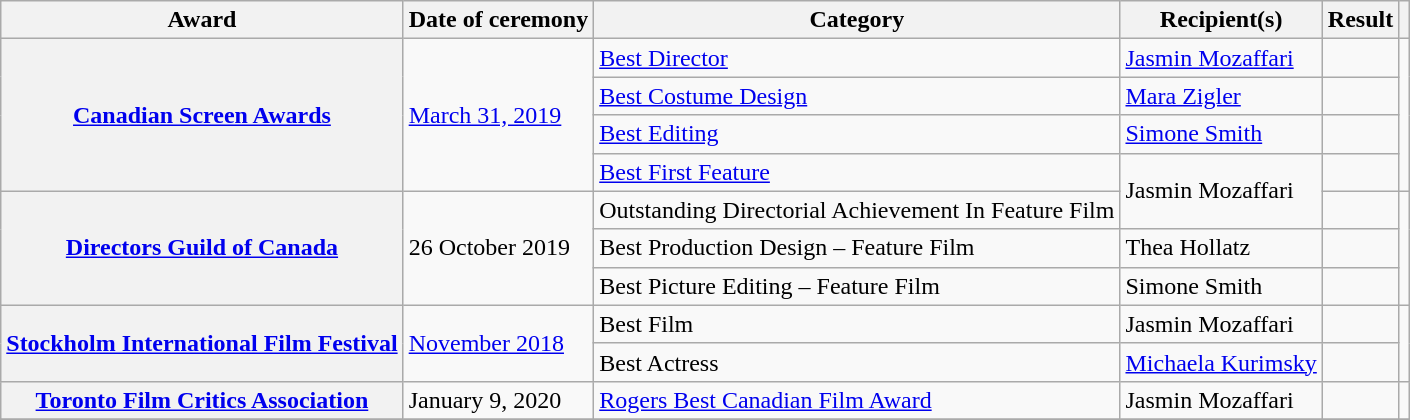<table class="wikitable plainrowheaders sortable">
<tr>
<th scope="col">Award</th>
<th scope="col">Date of ceremony</th>
<th scope="col">Category</th>
<th scope="col">Recipient(s)</th>
<th scope="col">Result</th>
<th scope="col" class="unsortable"></th>
</tr>
<tr>
<th scope="row" rowspan=4><a href='#'>Canadian Screen Awards</a></th>
<td rowspan="4"><a href='#'>March 31, 2019</a></td>
<td><a href='#'>Best Director</a></td>
<td><a href='#'>Jasmin Mozaffari</a></td>
<td></td>
<td rowspan="4"></td>
</tr>
<tr>
<td><a href='#'>Best Costume Design</a></td>
<td><a href='#'>Mara Zigler</a></td>
<td></td>
</tr>
<tr>
<td><a href='#'>Best Editing</a></td>
<td><a href='#'>Simone Smith</a></td>
<td></td>
</tr>
<tr>
<td><a href='#'>Best First Feature</a></td>
<td rowspan="2">Jasmin Mozaffari</td>
<td></td>
</tr>
<tr>
<th scope="row" rowspan=3><a href='#'>Directors Guild of Canada</a></th>
<td rowspan="3">26 October 2019</td>
<td>Outstanding Directorial Achievement In Feature Film</td>
<td></td>
<td rowspan="3"></td>
</tr>
<tr>
<td>Best Production Design – Feature Film</td>
<td>Thea Hollatz</td>
<td></td>
</tr>
<tr>
<td>Best Picture Editing – Feature Film</td>
<td>Simone Smith</td>
<td></td>
</tr>
<tr>
<th scope="row" rowspan=2><a href='#'>Stockholm International Film Festival</a></th>
<td rowspan="2"><a href='#'>November 2018</a></td>
<td>Best Film</td>
<td>Jasmin Mozaffari</td>
<td></td>
<td rowspan="2"></td>
</tr>
<tr>
<td>Best Actress</td>
<td><a href='#'>Michaela Kurimsky</a></td>
<td></td>
</tr>
<tr>
<th scope="row" rowspan=1><a href='#'>Toronto Film Critics Association</a></th>
<td rowspan="1">January 9, 2020</td>
<td><a href='#'>Rogers Best Canadian Film Award</a></td>
<td>Jasmin Mozaffari</td>
<td></td>
<td></td>
</tr>
<tr>
</tr>
</table>
